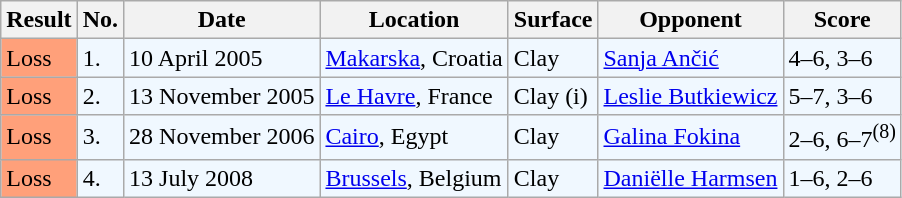<table class="sortable wikitable">
<tr>
<th>Result</th>
<th>No.</th>
<th>Date</th>
<th>Location</th>
<th>Surface</th>
<th>Opponent</th>
<th class="unsortable">Score</th>
</tr>
<tr style="background:#f0f8ff;">
<td bgcolor="FFA07A">Loss</td>
<td>1.</td>
<td>10 April 2005</td>
<td><a href='#'>Makarska</a>, Croatia</td>
<td>Clay</td>
<td> <a href='#'>Sanja Ančić</a></td>
<td>4–6, 3–6</td>
</tr>
<tr style="background:#f0f8ff;">
<td bgcolor="FFA07A">Loss</td>
<td>2.</td>
<td>13 November 2005</td>
<td><a href='#'>Le Havre</a>, France</td>
<td>Clay (i)</td>
<td> <a href='#'>Leslie Butkiewicz</a></td>
<td>5–7, 3–6</td>
</tr>
<tr style="background:#f0f8ff;">
<td bgcolor="FFA07A">Loss</td>
<td>3.</td>
<td>28 November 2006</td>
<td><a href='#'>Cairo</a>, Egypt</td>
<td>Clay</td>
<td> <a href='#'>Galina Fokina</a></td>
<td>2–6, 6–7<sup>(8)</sup></td>
</tr>
<tr style="background:#f0f8ff;">
<td bgcolor="FFA07A">Loss</td>
<td>4.</td>
<td>13 July 2008</td>
<td><a href='#'>Brussels</a>, Belgium</td>
<td>Clay</td>
<td> <a href='#'>Daniëlle Harmsen</a></td>
<td>1–6, 2–6</td>
</tr>
</table>
